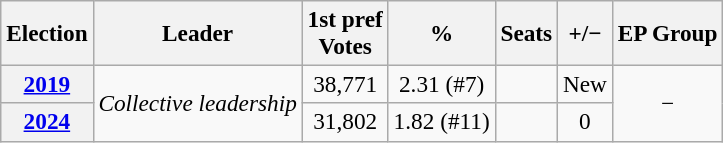<table class="wikitable" style="font-size:97%; text-align:center;">
<tr>
<th>Election</th>
<th>Leader</th>
<th>1st pref<br>Votes</th>
<th>%</th>
<th>Seats</th>
<th>+/−</th>
<th>EP Group</th>
</tr>
<tr>
<th><a href='#'>2019</a></th>
<td rowspan="2"><em>Collective leadership</em></td>
<td>38,771</td>
<td>2.31 (#7)</td>
<td></td>
<td>New</td>
<td rowspan="2">−</td>
</tr>
<tr>
<th><a href='#'>2024</a></th>
<td>31,802</td>
<td>1.82 (#11)</td>
<td></td>
<td> 0</td>
</tr>
</table>
